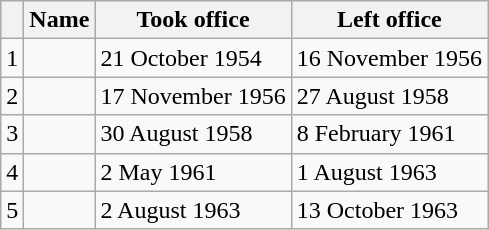<table class="wikitable sortable">
<tr>
<th></th>
<th>Name</th>
<th class=unsortable>Took office</th>
<th class=unsortable>Left office</th>
</tr>
<tr>
<td>1</td>
<td></td>
<td>21 October 1954</td>
<td>16 November 1956</td>
</tr>
<tr>
<td>2</td>
<td></td>
<td>17 November 1956</td>
<td>27 August 1958</td>
</tr>
<tr>
<td>3</td>
<td></td>
<td>30 August 1958</td>
<td>8 February 1961</td>
</tr>
<tr>
<td>4</td>
<td></td>
<td>2 May 1961</td>
<td>1 August 1963</td>
</tr>
<tr>
<td>5</td>
<td></td>
<td>2 August 1963</td>
<td>13 October 1963</td>
</tr>
</table>
